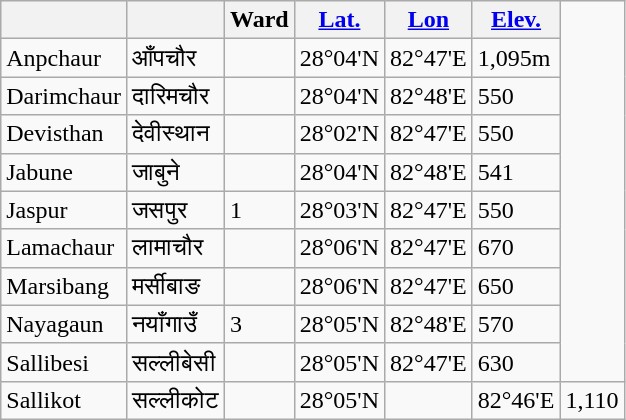<table class="wikitable">
<tr>
<th></th>
<th></th>
<th>Ward</th>
<th><a href='#'>Lat.</a></th>
<th><a href='#'>Lon</a></th>
<th><a href='#'>Elev.</a></th>
</tr>
<tr>
<td>Anpchaur</td>
<td>आँपचौर</td>
<td></td>
<td>28°04'N</td>
<td>82°47'E</td>
<td>1,095m</td>
</tr>
<tr>
<td>Darimchaur</td>
<td>दारिमचौर</td>
<td></td>
<td>28°04'N</td>
<td>82°48'E</td>
<td> 550</td>
</tr>
<tr>
<td>Devisthan</td>
<td>देवीस्थान</td>
<td></td>
<td>28°02'N</td>
<td>82°47'E</td>
<td> 550</td>
</tr>
<tr>
<td>Jabune</td>
<td>जाबुने</td>
<td></td>
<td>28°04'N</td>
<td>82°48'E</td>
<td> 541</td>
</tr>
<tr>
<td>Jaspur</td>
<td>जसपुर</td>
<td>1</td>
<td>28°03'N</td>
<td>82°47'E</td>
<td> 550</td>
</tr>
<tr>
<td>Lamachaur</td>
<td>लामाचौर</td>
<td></td>
<td>28°06'N</td>
<td>82°47'E</td>
<td> 670</td>
</tr>
<tr>
<td>Marsibang</td>
<td>मर्सीबाङ</td>
<td></td>
<td>28°06'N</td>
<td>82°47'E</td>
<td> 650</td>
</tr>
<tr>
<td>Nayagaun</td>
<td>नयाँगाउँ</td>
<td>3</td>
<td>28°05'N</td>
<td>82°48'E</td>
<td> 570</td>
</tr>
<tr>
<td>Sallibesi</td>
<td>सल्लीबेसी</td>
<td></td>
<td>28°05'N</td>
<td>82°47'E</td>
<td> 630</td>
</tr>
<tr>
<td>Sallikot</td>
<td>सल्लीकोट</td>
<td></td>
<td>28°05'N</td>
<td></td>
<td>82°46'E</td>
<td>1,110</td>
</tr>
</table>
